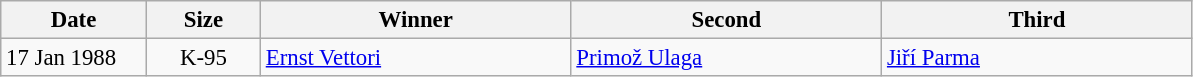<table class="wikitable" style="font-size:95%;">
<tr>
<th width="90">Date</th>
<th width="69">Size</th>
<th width="200">Winner</th>
<th width="200">Second</th>
<th width="200">Third</th>
</tr>
<tr>
<td>17 Jan 1988</td>
<td align=center>K-95</td>
<td> <a href='#'>Ernst Vettori</a></td>
<td> <a href='#'>Primož Ulaga</a></td>
<td> <a href='#'>Jiří Parma</a></td>
</tr>
</table>
